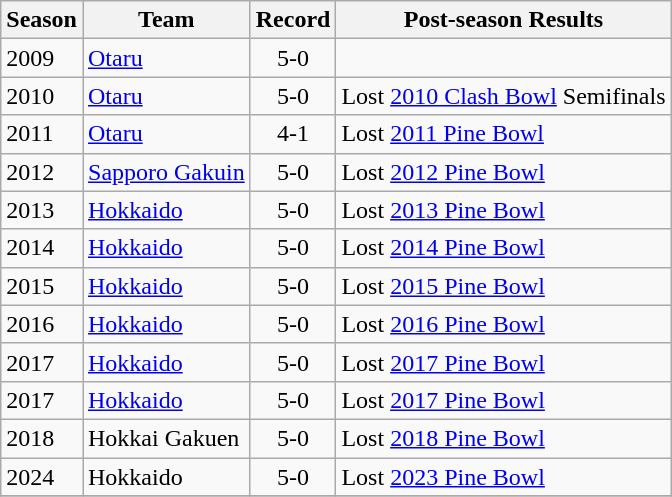<table class="wikitable">
<tr>
<th>Season</th>
<th>Team</th>
<th>Record</th>
<th>Post-season Results</th>
</tr>
<tr>
<td>2009</td>
<td><a href='#'>Otaru</a></td>
<td align="center">5-0</td>
<td></td>
</tr>
<tr>
<td>2010</td>
<td><a href='#'>Otaru</a></td>
<td align="center">5-0</td>
<td>Lost <a href='#'>2010 Clash Bowl</a> Semifinals</td>
</tr>
<tr>
<td>2011</td>
<td><a href='#'>Otaru</a></td>
<td align="center">4-1</td>
<td>Lost <a href='#'>2011 Pine Bowl</a></td>
</tr>
<tr>
<td>2012</td>
<td><a href='#'>Sapporo Gakuin</a></td>
<td align="center">5-0</td>
<td>Lost <a href='#'>2012 Pine Bowl</a></td>
</tr>
<tr>
<td>2013</td>
<td><a href='#'>Hokkaido</a></td>
<td align="center">5-0</td>
<td>Lost <a href='#'>2013 Pine Bowl</a></td>
</tr>
<tr>
<td>2014</td>
<td><a href='#'>Hokkaido</a></td>
<td align="center">5-0</td>
<td>Lost <a href='#'>2014 Pine Bowl</a></td>
</tr>
<tr>
<td>2015</td>
<td><a href='#'>Hokkaido</a></td>
<td align="center">5-0</td>
<td>Lost <a href='#'>2015 Pine Bowl</a></td>
</tr>
<tr>
<td>2016</td>
<td><a href='#'>Hokkaido</a></td>
<td align="center">5-0</td>
<td>Lost <a href='#'>2016 Pine Bowl</a></td>
</tr>
<tr>
<td>2017</td>
<td><a href='#'>Hokkaido</a></td>
<td align="center">5-0</td>
<td>Lost <a href='#'>2017 Pine Bowl</a></td>
</tr>
<tr>
<td>2017</td>
<td><a href='#'>Hokkaido</a></td>
<td align="center">5-0</td>
<td>Lost <a href='#'>2017 Pine Bowl</a></td>
</tr>
<tr>
<td>2018</td>
<td>Hokkai Gakuen</td>
<td align="center">5-0</td>
<td>Lost <a href='#'>2018 Pine Bowl</a></td>
</tr>
<tr>
<td>2024</td>
<td>Hokkaido</td>
<td align="center">5-0</td>
<td>Lost <a href='#'>2023 Pine Bowl</a></td>
</tr>
<tr>
</tr>
</table>
